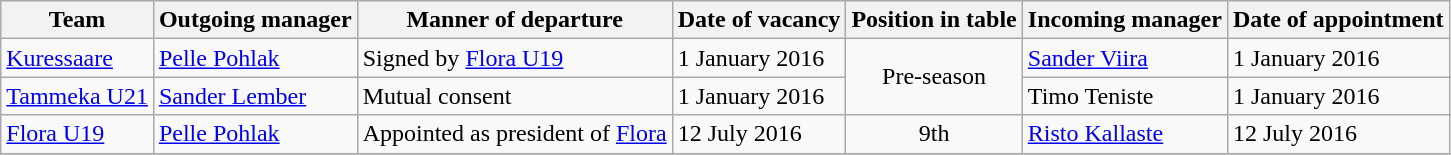<table class="wikitable">
<tr>
<th>Team</th>
<th>Outgoing manager</th>
<th>Manner of departure</th>
<th>Date of vacancy</th>
<th>Position in table</th>
<th>Incoming manager</th>
<th>Date of appointment</th>
</tr>
<tr>
<td><a href='#'>Kuressaare</a></td>
<td> <a href='#'>Pelle Pohlak</a></td>
<td>Signed by <a href='#'>Flora U19</a></td>
<td>1 January 2016</td>
<td rowspan=2 align="center">Pre-season</td>
<td> <a href='#'>Sander Viira</a></td>
<td>1 January 2016</td>
</tr>
<tr>
<td><a href='#'>Tammeka U21</a></td>
<td> <a href='#'>Sander Lember</a></td>
<td>Mutual consent</td>
<td>1 January 2016</td>
<td> Timo Teniste</td>
<td>1 January 2016</td>
</tr>
<tr>
<td><a href='#'>Flora U19</a></td>
<td> <a href='#'>Pelle Pohlak</a></td>
<td>Appointed as president of <a href='#'>Flora</a></td>
<td>12 July 2016</td>
<td align="center">9th</td>
<td> <a href='#'>Risto Kallaste</a></td>
<td>12 July 2016</td>
</tr>
<tr>
</tr>
</table>
